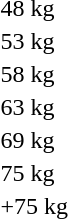<table>
<tr>
<td>48 kg<br></td>
<td></td>
<td></td>
<td></td>
</tr>
<tr>
<td>53 kg<br></td>
<td></td>
<td></td>
<td></td>
</tr>
<tr>
<td>58 kg<br></td>
<td></td>
<td></td>
<td></td>
</tr>
<tr>
<td>63 kg<br></td>
<td></td>
<td></td>
<td></td>
</tr>
<tr>
<td>69 kg<br></td>
<td></td>
<td></td>
<td></td>
</tr>
<tr>
<td>75 kg<br></td>
<td></td>
<td></td>
<td></td>
</tr>
<tr>
<td>+75 kg<br></td>
<td></td>
<td></td>
<td></td>
</tr>
</table>
